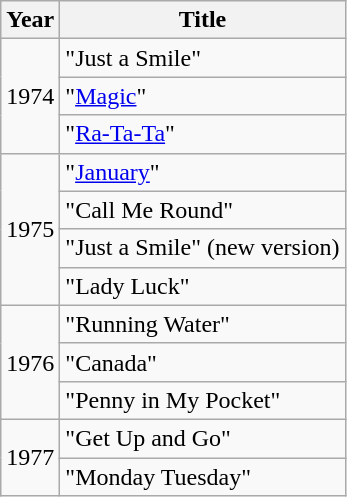<table class="wikitable">
<tr>
<th>Year</th>
<th>Title</th>
</tr>
<tr>
<td rowspan="3">1974</td>
<td>"Just a Smile"</td>
</tr>
<tr>
<td>"<a href='#'>Magic</a>"</td>
</tr>
<tr>
<td>"<a href='#'>Ra-Ta-Ta</a>"</td>
</tr>
<tr>
<td rowspan="4">1975</td>
<td>"<a href='#'>January</a>"</td>
</tr>
<tr>
<td>"Call Me Round"</td>
</tr>
<tr>
<td>"Just a Smile" (new version)</td>
</tr>
<tr>
<td>"Lady Luck"</td>
</tr>
<tr>
<td rowspan="3">1976</td>
<td>"Running Water"</td>
</tr>
<tr>
<td>"Canada"</td>
</tr>
<tr>
<td>"Penny in My Pocket"</td>
</tr>
<tr>
<td rowspan="2">1977</td>
<td>"Get Up and Go"</td>
</tr>
<tr>
<td>"Monday Tuesday"</td>
</tr>
</table>
